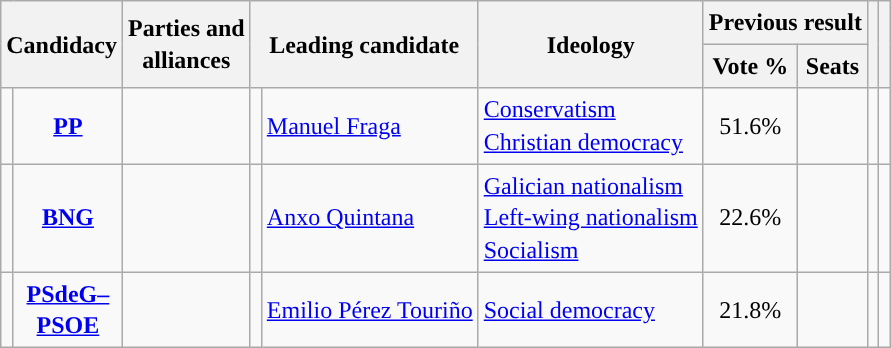<table class="wikitable" style="line-height:1.35em; text-align:left;">
<tr>
<th colspan="2" rowspan="2">Candidacy</th>
<th rowspan="2">Parties and<br>alliances</th>
<th colspan="2" rowspan="2">Leading candidate</th>
<th rowspan="2">Ideology</th>
<th colspan="2">Previous result</th>
<th rowspan="2"></th>
<th rowspan="2"></th>
</tr>
<tr>
<th>Vote %</th>
<th>Seats</th>
</tr>
<tr>
<td width="1" style="color:inherit;background:"></td>
<td align="center"><strong><a href='#'>PP</a></strong></td>
<td></td>
<td></td>
<td><a href='#'>Manuel Fraga</a></td>
<td><a href='#'>Conservatism</a><br><a href='#'>Christian democracy</a></td>
<td align="center">51.6%</td>
<td></td>
<td></td>
<td></td>
</tr>
<tr>
<td style="color:inherit;background:"></td>
<td align="center"><strong><a href='#'>BNG</a></strong></td>
<td></td>
<td></td>
<td><a href='#'>Anxo Quintana</a></td>
<td><a href='#'>Galician nationalism</a><br><a href='#'>Left-wing nationalism</a><br><a href='#'>Socialism</a></td>
<td align="center">22.6%</td>
<td></td>
<td></td>
<td></td>
</tr>
<tr>
<td style="color:inherit;background:"></td>
<td align="center"><strong><a href='#'>PSdeG–<br>PSOE</a></strong></td>
<td></td>
<td></td>
<td><a href='#'>Emilio Pérez Touriño</a></td>
<td><a href='#'>Social democracy</a></td>
<td align="center">21.8%</td>
<td></td>
<td></td>
<td></td>
</tr>
</table>
